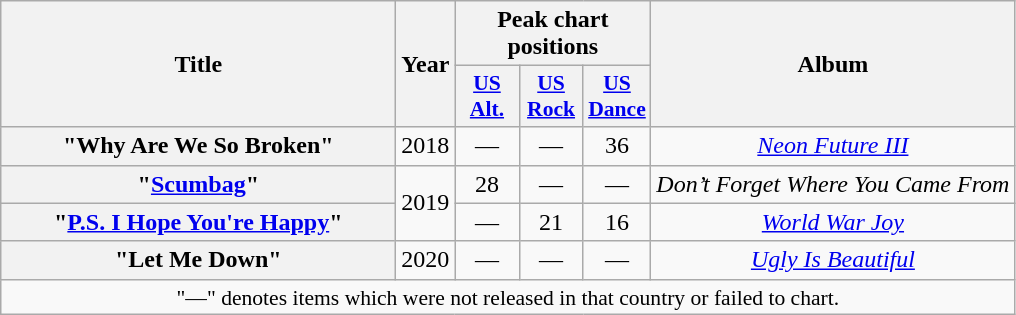<table class="wikitable plainrowheaders" style="text-align:center;">
<tr>
<th scope="col" rowspan="2" style="width:16em;">Title</th>
<th scope="col" rowspan="2">Year</th>
<th scope="col" colspan="3">Peak chart positions</th>
<th scope="col" rowspan="2">Album</th>
</tr>
<tr>
<th scope="col" style="width:2.5em;font-size:90%;"><a href='#'>US<br>Alt.</a><br></th>
<th scope="col" style="width:2.5em;font-size:90%;"><a href='#'>US<br>Rock</a><br></th>
<th scope="col" style="width:2.5em;font-size:90%;"><a href='#'>US<br>Dance</a><br></th>
</tr>
<tr>
<th scope="row">"Why Are We So Broken"<br></th>
<td>2018</td>
<td>—</td>
<td>—</td>
<td>36</td>
<td><em><a href='#'>Neon Future III</a></em></td>
</tr>
<tr>
<th scope="row">"<a href='#'>Scumbag</a>"<br></th>
<td rowspan="2">2019</td>
<td>28</td>
<td>—</td>
<td>—</td>
<td><em>Don’t Forget Where You Came From</em></td>
</tr>
<tr>
<th scope="row">"<a href='#'>P.S. I Hope You're Happy</a>"<br></th>
<td>—</td>
<td>21</td>
<td>16</td>
<td><em><a href='#'>World War Joy</a></em></td>
</tr>
<tr>
<th scope="row">"Let Me Down"<br></th>
<td>2020</td>
<td>—</td>
<td>—</td>
<td>—</td>
<td><em><a href='#'>Ugly Is Beautiful</a></em></td>
</tr>
<tr>
<td colspan="15" style="font-size:90%;">"—" denotes items which were not released in that country or failed to chart.</td>
</tr>
</table>
